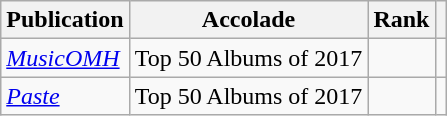<table class="sortable wikitable">
<tr>
<th>Publication</th>
<th>Accolade</th>
<th>Rank</th>
<th class="unsortable"></th>
</tr>
<tr>
<td><em><a href='#'>MusicOMH</a></em></td>
<td>Top 50 Albums of 2017</td>
<td></td>
<td></td>
</tr>
<tr>
<td><em><a href='#'>Paste</a></em></td>
<td>Top 50 Albums of 2017</td>
<td></td>
<td></td>
</tr>
</table>
